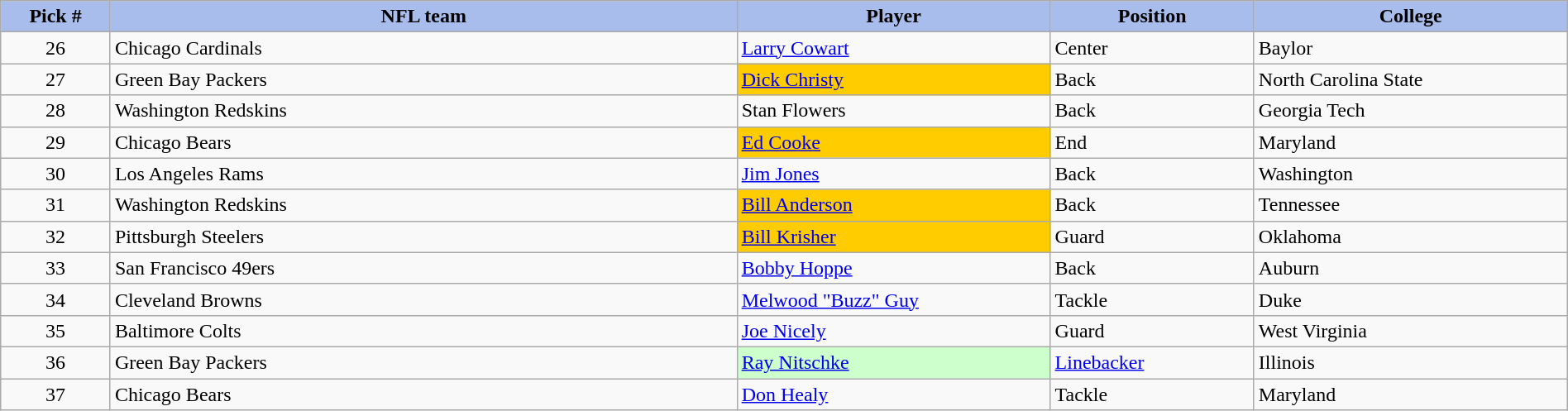<table class="wikitable sortable sortable" style="width: 100%">
<tr>
<th style="background:#A8BDEC;" width=7%>Pick #</th>
<th width=40% style="background:#A8BDEC;">NFL team</th>
<th width=20% style="background:#A8BDEC;">Player</th>
<th width=13% style="background:#A8BDEC;">Position</th>
<th style="background:#A8BDEC;">College</th>
</tr>
<tr>
<td align=center>26</td>
<td>Chicago Cardinals</td>
<td><a href='#'>Larry Cowart</a></td>
<td>Center</td>
<td>Baylor</td>
</tr>
<tr>
<td align=center>27</td>
<td>Green Bay Packers</td>
<td bgcolor="#FFCC00"><a href='#'>Dick Christy</a></td>
<td>Back</td>
<td>North Carolina State</td>
</tr>
<tr>
<td align=center>28</td>
<td>Washington Redskins</td>
<td>Stan Flowers</td>
<td>Back</td>
<td>Georgia Tech</td>
</tr>
<tr>
<td align=center>29</td>
<td>Chicago Bears</td>
<td bgcolor="#FFCC00"><a href='#'>Ed Cooke</a></td>
<td>End</td>
<td>Maryland</td>
</tr>
<tr>
<td align=center>30</td>
<td>Los Angeles Rams</td>
<td><a href='#'>Jim Jones</a></td>
<td>Back</td>
<td>Washington</td>
</tr>
<tr>
<td align=center>31</td>
<td>Washington Redskins</td>
<td bgcolor="#FFCC00"><a href='#'>Bill Anderson</a></td>
<td>Back</td>
<td>Tennessee</td>
</tr>
<tr>
<td align=center>32</td>
<td>Pittsburgh Steelers</td>
<td bgcolor="#FFCC00"><a href='#'>Bill Krisher</a></td>
<td>Guard</td>
<td>Oklahoma</td>
</tr>
<tr>
<td align=center>33</td>
<td>San Francisco 49ers</td>
<td><a href='#'>Bobby Hoppe</a></td>
<td>Back</td>
<td>Auburn</td>
</tr>
<tr>
<td align=center>34</td>
<td>Cleveland Browns</td>
<td><a href='#'>Melwood "Buzz" Guy</a></td>
<td>Tackle</td>
<td>Duke</td>
</tr>
<tr>
<td align=center>35</td>
<td>Baltimore Colts</td>
<td><a href='#'>Joe Nicely</a></td>
<td>Guard</td>
<td>West Virginia</td>
</tr>
<tr>
<td align=center>36</td>
<td>Green Bay Packers</td>
<td bgcolor="#CCFFCC"><a href='#'>Ray Nitschke</a></td>
<td><a href='#'>Linebacker</a></td>
<td>Illinois</td>
</tr>
<tr>
<td align=center>37</td>
<td>Chicago Bears</td>
<td><a href='#'>Don Healy</a></td>
<td>Tackle</td>
<td>Maryland</td>
</tr>
</table>
